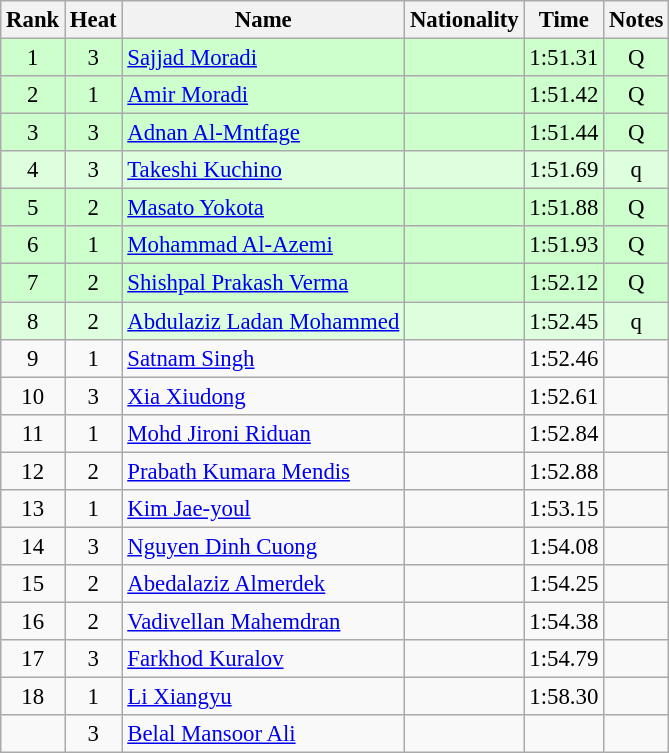<table class="wikitable sortable" style="text-align:center; font-size:95%">
<tr>
<th>Rank</th>
<th>Heat</th>
<th>Name</th>
<th>Nationality</th>
<th>Time</th>
<th>Notes</th>
</tr>
<tr bgcolor=ccffcc>
<td>1</td>
<td>3</td>
<td align=left><a href='#'>Sajjad Moradi</a></td>
<td align=left></td>
<td>1:51.31</td>
<td>Q</td>
</tr>
<tr bgcolor=ccffcc>
<td>2</td>
<td>1</td>
<td align=left><a href='#'>Amir Moradi</a></td>
<td align=left></td>
<td>1:51.42</td>
<td>Q</td>
</tr>
<tr bgcolor=ccffcc>
<td>3</td>
<td>3</td>
<td align=left><a href='#'>Adnan Al-Mntfage</a></td>
<td align=left></td>
<td>1:51.44</td>
<td>Q</td>
</tr>
<tr bgcolor=ddffdd>
<td>4</td>
<td>3</td>
<td align=left><a href='#'>Takeshi Kuchino</a></td>
<td align=left></td>
<td>1:51.69</td>
<td>q</td>
</tr>
<tr bgcolor=ccffcc>
<td>5</td>
<td>2</td>
<td align=left><a href='#'>Masato Yokota</a></td>
<td align=left></td>
<td>1:51.88</td>
<td>Q</td>
</tr>
<tr bgcolor=ccffcc>
<td>6</td>
<td>1</td>
<td align=left><a href='#'>Mohammad Al-Azemi</a></td>
<td align=left></td>
<td>1:51.93</td>
<td>Q</td>
</tr>
<tr bgcolor=ccffcc>
<td>7</td>
<td>2</td>
<td align=left><a href='#'>Shishpal Prakash Verma</a></td>
<td align=left></td>
<td>1:52.12</td>
<td>Q</td>
</tr>
<tr bgcolor=ddffdd>
<td>8</td>
<td>2</td>
<td align=left><a href='#'>Abdulaziz Ladan Mohammed</a></td>
<td align=left></td>
<td>1:52.45</td>
<td>q</td>
</tr>
<tr>
<td>9</td>
<td>1</td>
<td align=left><a href='#'>Satnam Singh</a></td>
<td align=left></td>
<td>1:52.46</td>
<td></td>
</tr>
<tr>
<td>10</td>
<td>3</td>
<td align=left><a href='#'>Xia Xiudong</a></td>
<td align=left></td>
<td>1:52.61</td>
<td></td>
</tr>
<tr>
<td>11</td>
<td>1</td>
<td align=left><a href='#'>Mohd Jironi Riduan</a></td>
<td align=left></td>
<td>1:52.84</td>
<td></td>
</tr>
<tr>
<td>12</td>
<td>2</td>
<td align=left><a href='#'>Prabath Kumara Mendis</a></td>
<td align=left></td>
<td>1:52.88</td>
<td></td>
</tr>
<tr>
<td>13</td>
<td>1</td>
<td align=left><a href='#'>Kim Jae-youl</a></td>
<td align=left></td>
<td>1:53.15</td>
<td></td>
</tr>
<tr>
<td>14</td>
<td>3</td>
<td align=left><a href='#'>Nguyen Dinh Cuong</a></td>
<td align=left></td>
<td>1:54.08</td>
<td></td>
</tr>
<tr>
<td>15</td>
<td>2</td>
<td align=left><a href='#'>Abedalaziz Almerdek</a></td>
<td align=left></td>
<td>1:54.25</td>
<td></td>
</tr>
<tr>
<td>16</td>
<td>2</td>
<td align=left><a href='#'>Vadivellan Mahemdran</a></td>
<td align=left></td>
<td>1:54.38</td>
<td></td>
</tr>
<tr>
<td>17</td>
<td>3</td>
<td align=left><a href='#'>Farkhod Kuralov</a></td>
<td align=left></td>
<td>1:54.79</td>
<td></td>
</tr>
<tr>
<td>18</td>
<td>1</td>
<td align=left><a href='#'>Li Xiangyu</a></td>
<td align=left></td>
<td>1:58.30</td>
<td></td>
</tr>
<tr>
<td></td>
<td>3</td>
<td align=left><a href='#'>Belal Mansoor Ali</a></td>
<td align=left></td>
<td></td>
<td></td>
</tr>
</table>
